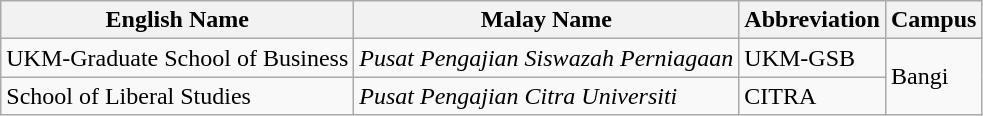<table class="wikitable">
<tr>
<th>English Name</th>
<th>Malay Name</th>
<th>Abbreviation</th>
<th>Campus</th>
</tr>
<tr>
<td>UKM-Graduate School of Business</td>
<td><em>Pusat Pengajian Siswazah Perniagaan</em></td>
<td>UKM-GSB</td>
<td rowspan="2">Bangi</td>
</tr>
<tr>
<td>School of Liberal Studies</td>
<td><em>Pusat Pengajian Citra Universiti</em></td>
<td>CITRA</td>
</tr>
</table>
